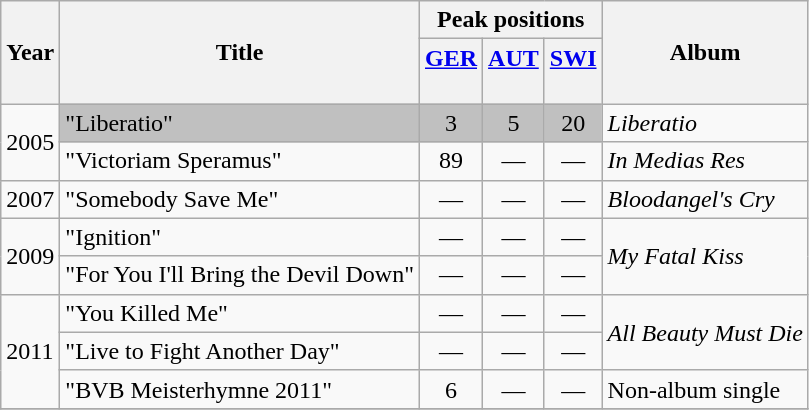<table class="wikitable">
<tr>
<th rowspan="2">Year</th>
<th rowspan="2">Title</th>
<th colspan="3">Peak positions</th>
<th rowspan="2">Album</th>
</tr>
<tr>
<th width="30"><a href='#'>GER</a><br><br></th>
<th width="30"><a href='#'>AUT</a><br><br></th>
<th width="30"><a href='#'>SWI</a><br><br></th>
</tr>
<tr>
<td rowspan=2>2005</td>
<td style="background: silver; color: black">"Liberatio"</td>
<td style="background: silver; color: black" align="center" >3</td>
<td style="background: silver; color: black" align="center" >5</td>
<td style="background: silver; color: black" align="center" >20</td>
<td><em>Liberatio</em></td>
</tr>
<tr>
<td>"Victoriam Speramus"</td>
<td align="center" >89</td>
<td align="center" >—</td>
<td align="center" >—</td>
<td><em>In Medias Res</em></td>
</tr>
<tr>
<td>2007</td>
<td>"Somebody Save Me"</td>
<td align="center" >—</td>
<td align="center" >—</td>
<td align="center" >—</td>
<td><em>Bloodangel's Cry</em></td>
</tr>
<tr>
<td rowspan=2>2009</td>
<td>"Ignition"</td>
<td align="center" >—</td>
<td align="center" >—</td>
<td align="center" >—</td>
<td rowspan=2><em>My Fatal Kiss</em></td>
</tr>
<tr>
<td>"For You I'll Bring the Devil Down"</td>
<td align="center" >—</td>
<td align="center" >—</td>
<td align="center" >—</td>
</tr>
<tr>
<td rowspan=3>2011</td>
<td>"You Killed Me"</td>
<td align="center" >—</td>
<td align="center" >—</td>
<td align="center" >—</td>
<td rowspan=2><em>All Beauty Must Die</em></td>
</tr>
<tr>
<td>"Live to Fight Another Day"</td>
<td align="center" >—</td>
<td align="center" >—</td>
<td align="center" >—</td>
</tr>
<tr>
<td>"BVB Meisterhymne 2011"</td>
<td align="center" >6</td>
<td align="center" >—</td>
<td align="center" >—</td>
<td>Non-album single</td>
</tr>
<tr>
</tr>
</table>
